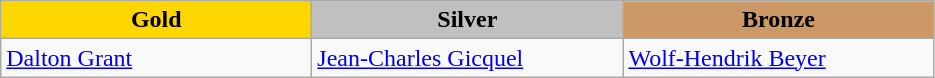<table class="wikitable" style="text-align:left">
<tr align="center">
<td width=200 bgcolor=gold><strong>Gold</strong></td>
<td width=200 bgcolor=silver><strong>Silver</strong></td>
<td width=200 bgcolor=CC9966><strong>Bronze</strong></td>
</tr>
<tr>
<td><a href='#'>Dalton Grant</a><br><em></em></td>
<td><a href='#'>Jean-Charles Gicquel</a><br><em></em></td>
<td><a href='#'>Wolf-Hendrik Beyer</a><br><em></em></td>
</tr>
</table>
